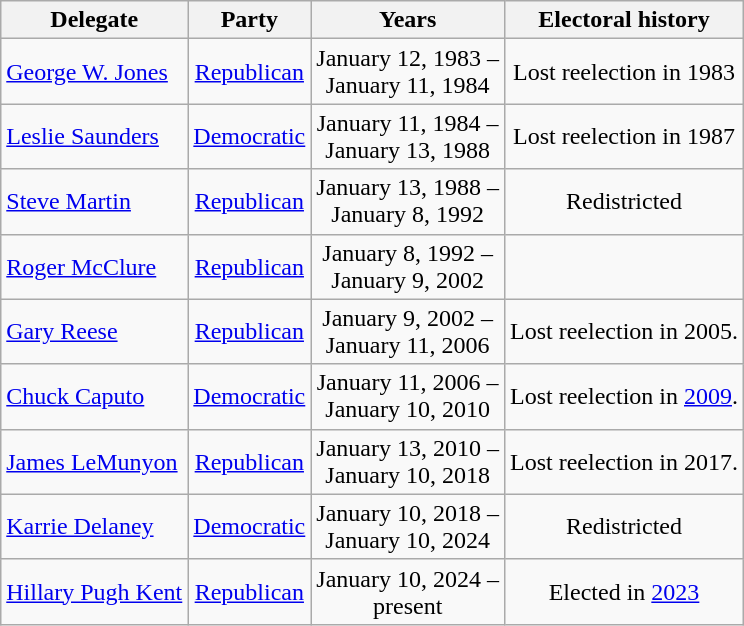<table class=wikitable style="text-align:center">
<tr valign=bottom>
<th>Delegate</th>
<th>Party</th>
<th>Years</th>
<th>Electoral history</th>
</tr>
<tr>
<td align=left><a href='#'>George W. Jones</a></td>
<td><a href='#'>Republican</a></td>
<td nowrap>January 12, 1983 –<br>January 11, 1984</td>
<td>Lost reelection in 1983</td>
</tr>
<tr>
<td align=left><a href='#'>Leslie Saunders</a></td>
<td><a href='#'>Democratic</a></td>
<td nowrap>January 11, 1984 –<br>January 13, 1988</td>
<td>Lost reelection in 1987</td>
</tr>
<tr>
<td align=left><a href='#'>Steve Martin</a></td>
<td><a href='#'>Republican</a></td>
<td nowrap>January 13, 1988 –<br>January 8, 1992</td>
<td>Redistricted</td>
</tr>
<tr>
<td align=left><a href='#'>Roger McClure</a></td>
<td><a href='#'>Republican</a></td>
<td nowrap>January 8, 1992 –<br>January 9, 2002</td>
<td></td>
</tr>
<tr>
<td align=left><a href='#'>Gary Reese</a></td>
<td><a href='#'>Republican</a></td>
<td nowrap>January 9, 2002 –<br>January 11, 2006</td>
<td>Lost reelection in 2005.</td>
</tr>
<tr>
<td align=left><a href='#'>Chuck Caputo</a></td>
<td><a href='#'>Democratic</a></td>
<td nowrap>January 11, 2006 –<br>January 10, 2010</td>
<td>Lost reelection in <a href='#'>2009</a>.</td>
</tr>
<tr>
<td align=left><a href='#'>James LeMunyon</a></td>
<td><a href='#'>Republican</a></td>
<td nowrap>January 13, 2010 –<br>January 10, 2018</td>
<td>Lost reelection in 2017.</td>
</tr>
<tr>
<td align=left><a href='#'>Karrie Delaney</a></td>
<td><a href='#'>Democratic</a></td>
<td nowrap>January 10, 2018 – <br>January 10, 2024</td>
<td>Redistricted</td>
</tr>
<tr>
<td align=left><a href='#'>Hillary Pugh Kent</a></td>
<td><a href='#'>Republican</a></td>
<td nowrap>January 10, 2024 –<br>present</td>
<td>Elected in <a href='#'>2023</a></td>
</tr>
</table>
